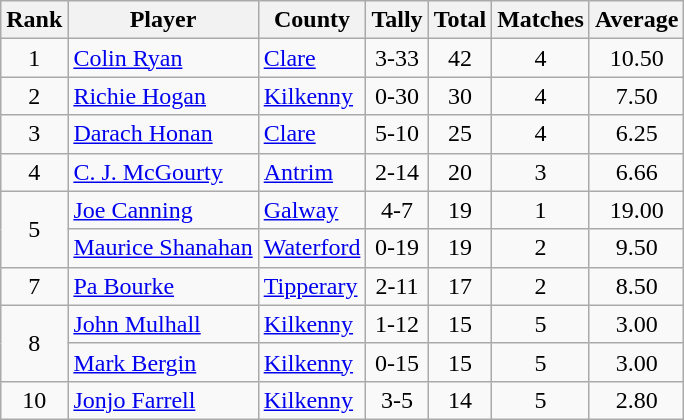<table class="wikitable">
<tr>
<th>Rank</th>
<th>Player</th>
<th>County</th>
<th>Tally</th>
<th>Total</th>
<th>Matches</th>
<th>Average</th>
</tr>
<tr>
<td rowspan=1 align=center>1</td>
<td><a href='#'>Colin Ryan</a></td>
<td><a href='#'>Clare</a></td>
<td align=center>3-33</td>
<td align=center>42</td>
<td align=center>4</td>
<td align=center>10.50</td>
</tr>
<tr>
<td rowspan=1 align=center>2</td>
<td><a href='#'>Richie Hogan</a></td>
<td><a href='#'>Kilkenny</a></td>
<td align=center>0-30</td>
<td align=center>30</td>
<td align=center>4</td>
<td align=center>7.50</td>
</tr>
<tr>
<td rowspan=1 align=center>3</td>
<td><a href='#'>Darach Honan</a></td>
<td><a href='#'>Clare</a></td>
<td align=center>5-10</td>
<td align=center>25</td>
<td align=center>4</td>
<td align=center>6.25</td>
</tr>
<tr>
<td rowspan=1 align=center>4</td>
<td><a href='#'>C. J. McGourty</a></td>
<td><a href='#'>Antrim</a></td>
<td align=center>2-14</td>
<td align=center>20</td>
<td align=center>3</td>
<td align=center>6.66</td>
</tr>
<tr>
<td rowspan=2 align=center>5</td>
<td><a href='#'>Joe Canning</a></td>
<td><a href='#'>Galway</a></td>
<td align=center>4-7</td>
<td align=center>19</td>
<td align=center>1</td>
<td align=center>19.00</td>
</tr>
<tr>
<td><a href='#'>Maurice Shanahan</a></td>
<td><a href='#'>Waterford</a></td>
<td align=center>0-19</td>
<td align=center>19</td>
<td align=center>2</td>
<td align=center>9.50</td>
</tr>
<tr>
<td rowspan=1 align=center>7</td>
<td><a href='#'>Pa Bourke</a></td>
<td><a href='#'>Tipperary</a></td>
<td align=center>2-11</td>
<td align=center>17</td>
<td align=center>2</td>
<td align=center>8.50</td>
</tr>
<tr>
<td rowspan=2 align=center>8</td>
<td><a href='#'>John Mulhall</a></td>
<td><a href='#'>Kilkenny</a></td>
<td align=center>1-12</td>
<td align=center>15</td>
<td align=center>5</td>
<td align=center>3.00</td>
</tr>
<tr>
<td><a href='#'>Mark Bergin</a></td>
<td><a href='#'>Kilkenny</a></td>
<td align=center>0-15</td>
<td align=center>15</td>
<td align=center>5</td>
<td align=center>3.00</td>
</tr>
<tr>
<td rowspan=1 align=center>10</td>
<td><a href='#'>Jonjo Farrell</a></td>
<td><a href='#'>Kilkenny</a></td>
<td align=center>3-5</td>
<td align=center>14</td>
<td align=center>5</td>
<td align=center>2.80</td>
</tr>
</table>
